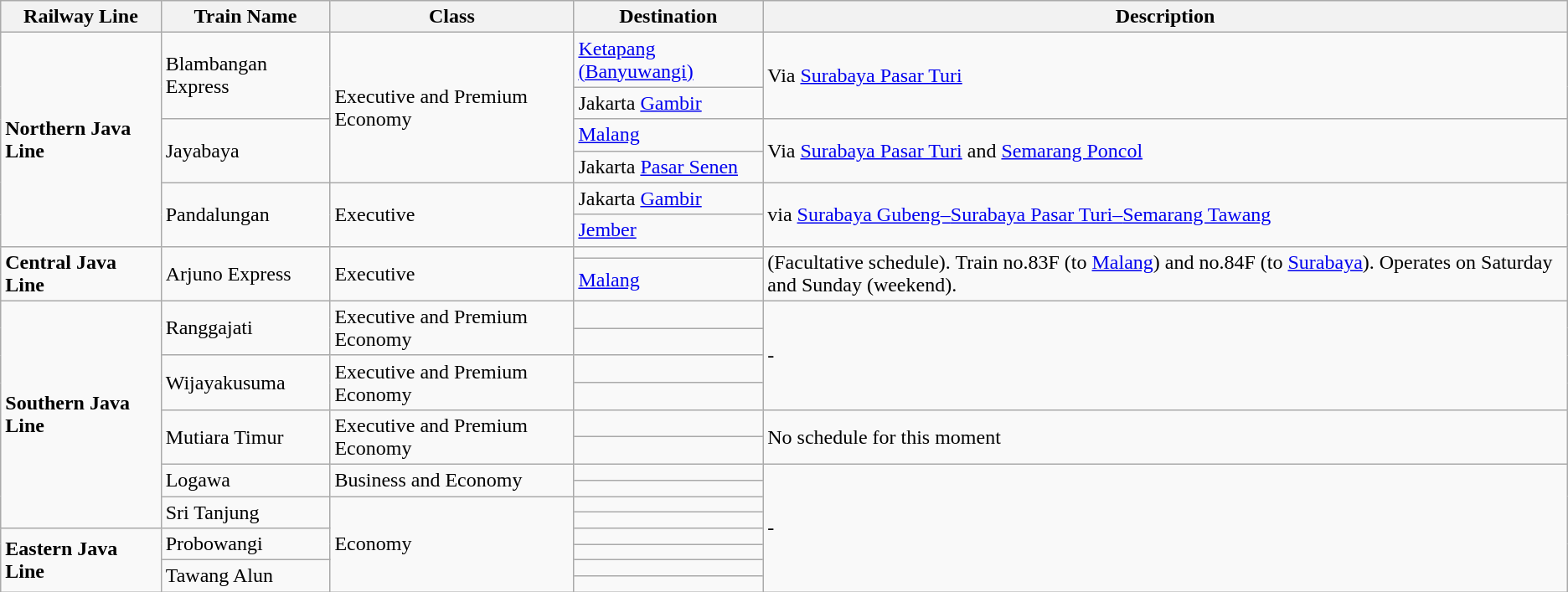<table class="wikitable sortable">
<tr>
<th>Railway Line</th>
<th>Train Name</th>
<th>Class</th>
<th>Destination</th>
<th>Description</th>
</tr>
<tr>
<td rowspan="6"><strong>Northern Java Line</strong></td>
<td rowspan="2">Blambangan Express</td>
<td rowspan="4">Executive and Premium Economy</td>
<td><a href='#'>Ketapang (Banyuwangi)</a></td>
<td rowspan="2">Via <a href='#'>Surabaya Pasar Turi</a></td>
</tr>
<tr>
<td>Jakarta <a href='#'>Gambir</a></td>
</tr>
<tr>
<td rowspan="2">Jayabaya</td>
<td><a href='#'>Malang</a></td>
<td rowspan="2">Via <a href='#'>Surabaya Pasar Turi</a> and <a href='#'>Semarang Poncol</a></td>
</tr>
<tr>
<td>Jakarta <a href='#'>Pasar Senen</a></td>
</tr>
<tr>
<td rowspan="2">Pandalungan</td>
<td rowspan="2">Executive</td>
<td>Jakarta <a href='#'>Gambir</a></td>
<td rowspan="2">via <a href='#'>Surabaya Gubeng–</a><a href='#'>Surabaya Pasar Turi–</a><a href='#'>Semarang Tawang</a></td>
</tr>
<tr>
<td><a href='#'>Jember</a></td>
</tr>
<tr>
<td rowspan="2"><strong>Central Java Line</strong></td>
<td rowspan="2">Arjuno Express</td>
<td rowspan="2">Executive</td>
<td></td>
<td rowspan="2">(Facultative schedule). Train no.83F (to <a href='#'>Malang</a>) and no.84F (to <a href='#'>Surabaya</a>). Operates on Saturday and Sunday (weekend).</td>
</tr>
<tr>
<td><a href='#'>Malang</a></td>
</tr>
<tr>
<td rowspan="10"><strong>Southern Java Line</strong></td>
<td rowspan="2">Ranggajati</td>
<td rowspan="2">Executive and Premium Economy</td>
<td></td>
<td rowspan="4">-</td>
</tr>
<tr>
<td></td>
</tr>
<tr>
<td rowspan="2">Wijayakusuma</td>
<td rowspan="2">Executive and Premium Economy</td>
<td></td>
</tr>
<tr>
<td></td>
</tr>
<tr>
<td rowspan="2">Mutiara Timur</td>
<td rowspan="2">Executive and Premium Economy</td>
<td></td>
<td rowspan="2">No schedule for this moment</td>
</tr>
<tr>
<td></td>
</tr>
<tr>
<td rowspan="2">Logawa</td>
<td rowspan="2">Business and Economy</td>
<td></td>
<td rowspan="8">-</td>
</tr>
<tr>
<td></td>
</tr>
<tr>
<td rowspan="2">Sri Tanjung</td>
<td rowspan="6">Economy</td>
<td></td>
</tr>
<tr>
<td></td>
</tr>
<tr>
<td rowspan="4"><strong>Eastern Java Line</strong></td>
<td rowspan="2">Probowangi</td>
<td></td>
</tr>
<tr>
<td></td>
</tr>
<tr>
<td rowspan="2">Tawang Alun</td>
<td></td>
</tr>
<tr>
<td></td>
</tr>
</table>
